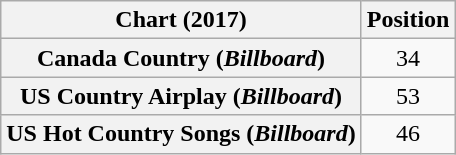<table class="wikitable sortable plainrowheaders" style="text-align:center">
<tr>
<th scope="col">Chart (2017)</th>
<th scope="col">Position</th>
</tr>
<tr>
<th scope="row">Canada Country (<em>Billboard</em>)</th>
<td>34</td>
</tr>
<tr>
<th scope="row">US Country Airplay (<em>Billboard</em>)</th>
<td>53</td>
</tr>
<tr>
<th scope="row">US Hot Country Songs (<em>Billboard</em>)</th>
<td>46</td>
</tr>
</table>
